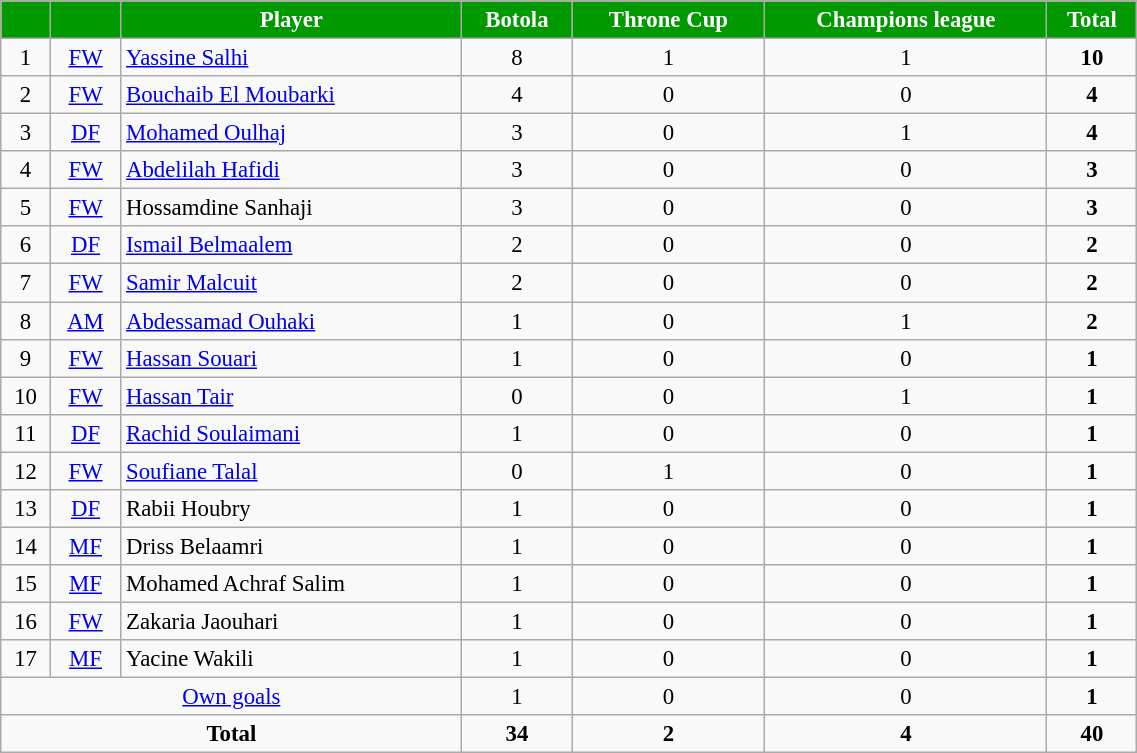<table class="wikitable" style="width:60%; text-align:center; font-size:95%; text-align:centre;">
<tr>
<th style="background:#009900; color:white;"></th>
<th style="background:#009900; color:white;"></th>
<th style="background:#009900; color:white;">Player</th>
<th style="background:#009900; color:white;">Botola</th>
<th style="background:#009900; color:white;">Throne Cup</th>
<th style="background:#009900; color:white;">Champions league</th>
<th style="background:#009900; color:white;">Total</th>
</tr>
<tr>
<td rowspan="-">1</td>
<td rowspan="-"><a href='#'>FW</a></td>
<td style="text-align:left;"> <a href='#'>Yassine Salhi</a></td>
<td rowspan="-">8</td>
<td rowspan="-">1</td>
<td rowspan="-">1</td>
<td rowspan="-"><strong>10</strong></td>
</tr>
<tr>
<td rowspan="-">2</td>
<td rowspan="-"><a href='#'>FW</a></td>
<td rowspan="-" style="text-align:left;"> <a href='#'>Bouchaib El Moubarki</a></td>
<td rowspan="-">4</td>
<td rowspan="-">0</td>
<td rowspan="-">0</td>
<td rowspan="-"><strong>4</strong></td>
</tr>
<tr>
<td rowspan="-">3</td>
<td rowspan="-"><a href='#'>DF</a></td>
<td style="text-align:left;"> <a href='#'>Mohamed Oulhaj</a></td>
<td rowspan="-">3</td>
<td rowspan="-">0</td>
<td rowspan="-">1</td>
<td rowspan="-"><strong>4</strong></td>
</tr>
<tr>
<td rowspan="-">4</td>
<td rowspan="-"><a href='#'>FW</a></td>
<td rowspan="-" style="text-align:left;"> <a href='#'>Abdelilah Hafidi</a></td>
<td rowspan="-">3</td>
<td rowspan="-">0</td>
<td rowspan="-">0</td>
<td rowspan="-"><strong>3</strong></td>
</tr>
<tr>
<td rowspan="-">5</td>
<td rowspan="-"><a href='#'>FW</a></td>
<td rowspan="-" style="text-align:left;"> Hossamdine Sanhaji</td>
<td rowspan="-">3</td>
<td rowspan="-">0</td>
<td rowspan="-">0</td>
<td rowspan="-"><strong>3</strong></td>
</tr>
<tr>
<td rowspan="-">6</td>
<td rowspan="-"><a href='#'>DF</a></td>
<td rowspan="-" style="text-align:left;"> <a href='#'>Ismail Belmaalem</a></td>
<td rowspan="-">2</td>
<td rowspan="-">0</td>
<td rowspan="-">0</td>
<td rowspan="-"><strong>2</strong></td>
</tr>
<tr>
<td rowspan="-">7</td>
<td rowspan="-"><a href='#'>FW</a></td>
<td rowspan="-" style="text-align:left;"> <a href='#'>Samir Malcuit</a></td>
<td rowspan="-">2</td>
<td rowspan="-">0</td>
<td rowspan="-">0</td>
<td rowspan="-"><strong>2</strong></td>
</tr>
<tr>
<td rowspan="-">8</td>
<td rowspan="-"><a href='#'>AM</a></td>
<td style="text-align:left;"> <a href='#'>Abdessamad Ouhaki</a></td>
<td rowspan="-">1</td>
<td rowspan="-">0</td>
<td rowspan="-">1</td>
<td rowspan="-"><strong>2</strong></td>
</tr>
<tr>
<td rowspan="-">9</td>
<td rowspan="-"><a href='#'>FW</a></td>
<td rowspan="-" style="text-align:left;"> <a href='#'>Hassan Souari</a></td>
<td rowspan="-">1</td>
<td rowspan="-">0</td>
<td rowspan="-">0</td>
<td rowspan="-"><strong>1</strong></td>
</tr>
<tr>
<td rowspan="-">10</td>
<td rowspan="-"><a href='#'>FW</a></td>
<td rowspan="-" style="text-align:left;"> <a href='#'>Hassan Tair</a></td>
<td rowspan="-">0</td>
<td rowspan="-">0</td>
<td rowspan="-">1</td>
<td rowspan="-"><strong>1</strong></td>
</tr>
<tr>
<td rowspan="-">11</td>
<td rowspan="-"><a href='#'>DF</a></td>
<td rowspan="-" style="text-align:left;"> <a href='#'>Rachid Soulaimani</a></td>
<td rowspan="-">1</td>
<td rowspan="-">0</td>
<td rowspan="-">0</td>
<td rowspan="-"><strong>1</strong></td>
</tr>
<tr>
<td rowspan="-">12</td>
<td rowspan="-"><a href='#'>FW</a></td>
<td style="text-align:left;"> <a href='#'>Soufiane Talal</a></td>
<td rowspan="-">0</td>
<td rowspan="-">1</td>
<td rowspan="-">0</td>
<td rowspan="-"><strong>1</strong></td>
</tr>
<tr>
<td rowspan="-">13</td>
<td rowspan="-"><a href='#'>DF</a></td>
<td style="text-align:left;"> Rabii Houbry</td>
<td rowspan="-">1</td>
<td rowspan="-">0</td>
<td rowspan="-">0</td>
<td rowspan="-"><strong>1</strong></td>
</tr>
<tr>
<td rowspan="-">14</td>
<td rowspan="-"><a href='#'>MF</a></td>
<td rowspan="-" style="text-align:left;"> Driss Belaamri</td>
<td rowspan="-">1</td>
<td rowspan="-">0</td>
<td rowspan="-">0</td>
<td rowspan="-"><strong>1</strong></td>
</tr>
<tr>
<td rowspan="-">15</td>
<td rowspan="-"><a href='#'>MF</a></td>
<td rowspan="-" style="text-align:left;"> Mohamed Achraf Salim</td>
<td rowspan="-">1</td>
<td rowspan="-">0</td>
<td rowspan="-">0</td>
<td rowspan="-"><strong>1</strong></td>
</tr>
<tr>
<td>16</td>
<td><a href='#'>FW</a></td>
<td style="text-align:left;"> Zakaria Jaouhari</td>
<td rowspan="-">1</td>
<td rowspan="-">0</td>
<td rowspan="-">0</td>
<td rowspan="-"><strong>1</strong></td>
</tr>
<tr>
<td>17</td>
<td><a href='#'>MF</a></td>
<td style="text-align:left;"> Yacine Wakili</td>
<td>1</td>
<td>0</td>
<td>0</td>
<td><strong>1</strong></td>
</tr>
<tr>
<td colspan="3"><a href='#'>Own goals</a></td>
<td rowspan="-">1</td>
<td rowspan="-">0</td>
<td rowspan="-">0</td>
<td rowspan="-"><strong>1</strong></td>
</tr>
<tr class="sortbottom">
<td colspan="3"><strong>Total</strong></td>
<td rowspan="-"><strong>34</strong></td>
<td rowspan="-"><strong>2</strong></td>
<td rowspan="-"><strong>4</strong></td>
<td rowspan="-"><strong>40</strong></td>
</tr>
</table>
